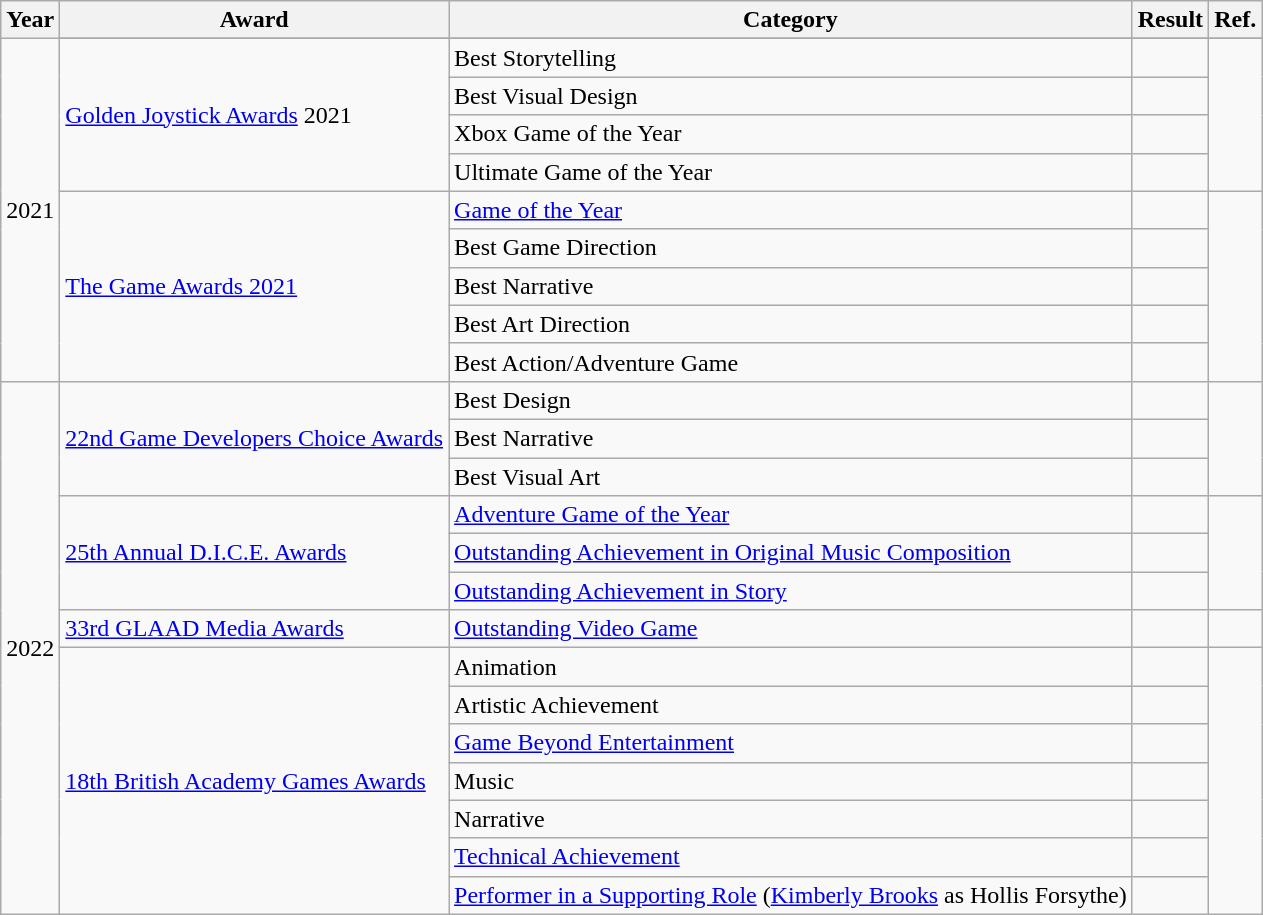<table class="wikitable sortable">
<tr>
<th>Year</th>
<th>Award</th>
<th>Category</th>
<th>Result</th>
<th>Ref.</th>
</tr>
<tr>
<td rowspan="10" style="text-align:center;">2021</td>
</tr>
<tr>
<td rowspan="4"><a href='#'>Golden Joystick Awards</a> 2021</td>
<td>Best Storytelling</td>
<td></td>
<td rowspan="4" style="text-align:center;"></td>
</tr>
<tr>
<td>Best Visual Design</td>
<td></td>
</tr>
<tr>
<td>Xbox Game of the Year</td>
<td></td>
</tr>
<tr>
<td>Ultimate Game of the Year</td>
<td></td>
</tr>
<tr>
<td rowspan="5"><a href='#'>The Game Awards 2021</a></td>
<td><a href='#'>Game of the Year</a></td>
<td></td>
<td rowspan="5" style="text-align:center;"></td>
</tr>
<tr>
<td>Best Game Direction</td>
<td></td>
</tr>
<tr>
<td>Best Narrative</td>
<td></td>
</tr>
<tr>
<td>Best Art Direction</td>
<td></td>
</tr>
<tr>
<td>Best Action/Adventure Game</td>
<td></td>
</tr>
<tr>
<td rowspan="14">2022</td>
<td rowspan="3"><a href='#'>22nd Game Developers Choice Awards</a></td>
<td>Best Design</td>
<td></td>
<td rowspan="3" style="text-align:center;"></td>
</tr>
<tr>
<td>Best Narrative</td>
<td></td>
</tr>
<tr>
<td>Best Visual Art</td>
<td></td>
</tr>
<tr>
<td rowspan="3"><a href='#'>25th Annual D.I.C.E. Awards</a></td>
<td><a href='#'>Adventure Game of the Year</a></td>
<td></td>
<td rowspan="3" style="text-align:center;"></td>
</tr>
<tr>
<td><a href='#'>Outstanding Achievement in Original Music Composition</a></td>
<td></td>
</tr>
<tr>
<td><a href='#'>Outstanding Achievement in Story</a></td>
<td></td>
</tr>
<tr>
<td><a href='#'>33rd GLAAD Media Awards</a></td>
<td><a href='#'>Outstanding Video Game</a></td>
<td></td>
<td style="text-align:center;"></td>
</tr>
<tr>
<td rowspan="7"><a href='#'>18th British Academy Games Awards</a></td>
<td>Animation</td>
<td></td>
<td rowspan="7" style="text-align:center;"></td>
</tr>
<tr>
<td>Artistic Achievement</td>
<td></td>
</tr>
<tr>
<td><a href='#'>Game Beyond Entertainment</a></td>
<td></td>
</tr>
<tr>
<td>Music</td>
<td></td>
</tr>
<tr>
<td>Narrative</td>
<td></td>
</tr>
<tr>
<td><a href='#'>Technical Achievement</a></td>
<td></td>
</tr>
<tr>
<td><a href='#'>Performer in a Supporting Role</a> (<a href='#'>Kimberly Brooks</a> as Hollis Forsythe)</td>
<td></td>
</tr>
</table>
